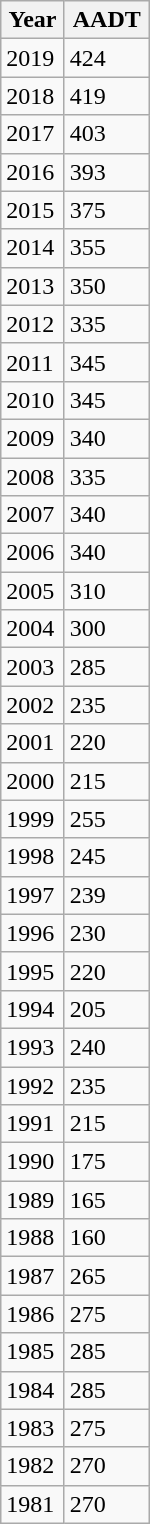<table class="wikitable" border="1" width="100px" align="right" margin="10px">
<tr>
<th>Year</th>
<th>AADT</th>
</tr>
<tr>
<td>2019</td>
<td>424</td>
</tr>
<tr>
<td>2018</td>
<td>419</td>
</tr>
<tr>
<td>2017</td>
<td>403</td>
</tr>
<tr>
<td>2016</td>
<td>393</td>
</tr>
<tr>
<td>2015</td>
<td>375</td>
</tr>
<tr>
<td>2014</td>
<td>355</td>
</tr>
<tr>
<td>2013</td>
<td>350</td>
</tr>
<tr>
<td>2012</td>
<td>335</td>
</tr>
<tr>
<td>2011</td>
<td>345</td>
</tr>
<tr>
<td>2010</td>
<td>345</td>
</tr>
<tr>
<td>2009</td>
<td>340</td>
</tr>
<tr>
<td>2008</td>
<td>335</td>
</tr>
<tr>
<td>2007</td>
<td>340</td>
</tr>
<tr>
<td>2006</td>
<td>340</td>
</tr>
<tr>
<td>2005</td>
<td>310</td>
</tr>
<tr>
<td>2004</td>
<td>300</td>
</tr>
<tr>
<td>2003</td>
<td>285</td>
</tr>
<tr>
<td>2002</td>
<td>235</td>
</tr>
<tr>
<td>2001</td>
<td>220</td>
</tr>
<tr>
<td>2000</td>
<td>215</td>
</tr>
<tr>
<td>1999</td>
<td>255</td>
</tr>
<tr>
<td>1998</td>
<td>245</td>
</tr>
<tr>
<td>1997</td>
<td>239</td>
</tr>
<tr>
<td>1996</td>
<td>230</td>
</tr>
<tr>
<td>1995</td>
<td>220</td>
</tr>
<tr>
<td>1994</td>
<td>205</td>
</tr>
<tr>
<td>1993</td>
<td>240</td>
</tr>
<tr>
<td>1992</td>
<td>235</td>
</tr>
<tr>
<td>1991</td>
<td>215</td>
</tr>
<tr>
<td>1990</td>
<td>175</td>
</tr>
<tr>
<td>1989</td>
<td>165</td>
</tr>
<tr>
<td>1988</td>
<td>160</td>
</tr>
<tr>
<td>1987</td>
<td>265</td>
</tr>
<tr>
<td>1986</td>
<td>275</td>
</tr>
<tr>
<td>1985</td>
<td>285</td>
</tr>
<tr>
<td>1984</td>
<td>285</td>
</tr>
<tr>
<td>1983</td>
<td>275</td>
</tr>
<tr>
<td>1982</td>
<td>270</td>
</tr>
<tr>
<td>1981</td>
<td>270</td>
</tr>
</table>
